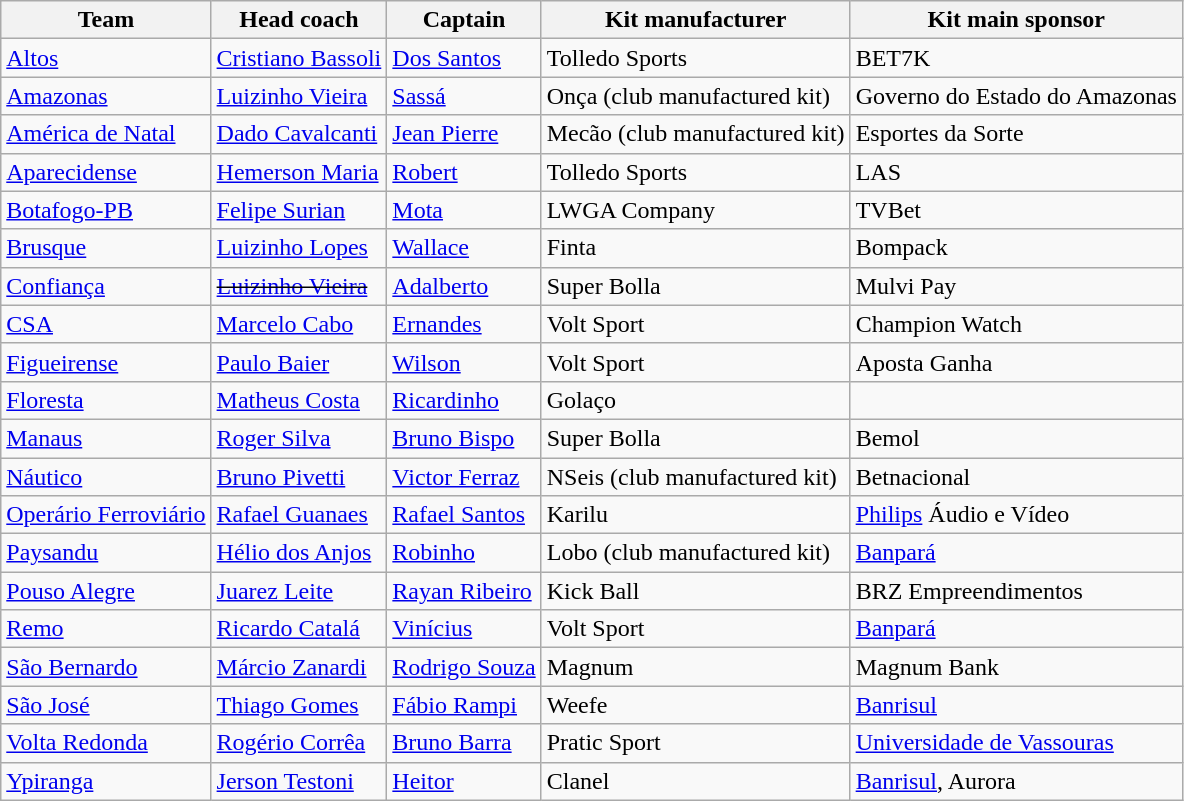<table class="wikitable sortable" |>
<tr>
<th>Team</th>
<th>Head coach</th>
<th>Captain</th>
<th>Kit manufacturer</th>
<th>Kit main sponsor</th>
</tr>
<tr>
<td><a href='#'>Altos</a></td>
<td> <a href='#'>Cristiano Bassoli</a></td>
<td> <a href='#'>Dos Santos</a></td>
<td>Tolledo Sports</td>
<td>BET7K</td>
</tr>
<tr>
<td><a href='#'>Amazonas</a></td>
<td> <a href='#'>Luizinho Vieira</a></td>
<td> <a href='#'>Sassá</a></td>
<td>Onça (club manufactured kit)</td>
<td>Governo do Estado do Amazonas</td>
</tr>
<tr>
<td><a href='#'>América de Natal</a></td>
<td> <a href='#'>Dado Cavalcanti</a></td>
<td> <a href='#'>Jean Pierre</a></td>
<td>Mecão (club manufactured kit)</td>
<td>Esportes da Sorte</td>
</tr>
<tr>
<td><a href='#'>Aparecidense</a></td>
<td> <a href='#'>Hemerson Maria</a></td>
<td> <a href='#'>Robert</a></td>
<td>Tolledo Sports</td>
<td>LAS</td>
</tr>
<tr>
<td><a href='#'>Botafogo-PB</a></td>
<td> <a href='#'>Felipe Surian</a></td>
<td> <a href='#'>Mota</a></td>
<td>LWGA Company</td>
<td>TVBet</td>
</tr>
<tr>
<td><a href='#'>Brusque</a></td>
<td> <a href='#'>Luizinho Lopes</a></td>
<td> <a href='#'>Wallace</a></td>
<td>Finta</td>
<td>Bompack</td>
</tr>
<tr>
<td><a href='#'>Confiança</a></td>
<td><s> <a href='#'>Luizinho Vieira</a></s> </td>
<td> <a href='#'>Adalberto</a></td>
<td>Super Bolla</td>
<td>Mulvi Pay</td>
</tr>
<tr>
<td><a href='#'>CSA</a></td>
<td> <a href='#'>Marcelo Cabo</a></td>
<td> <a href='#'>Ernandes</a></td>
<td>Volt Sport</td>
<td>Champion Watch</td>
</tr>
<tr>
<td><a href='#'>Figueirense</a></td>
<td> <a href='#'>Paulo Baier</a></td>
<td> <a href='#'>Wilson</a></td>
<td>Volt Sport</td>
<td>Aposta Ganha</td>
</tr>
<tr>
<td><a href='#'>Floresta</a></td>
<td> <a href='#'>Matheus Costa</a></td>
<td> <a href='#'>Ricardinho</a></td>
<td>Golaço</td>
<td></td>
</tr>
<tr>
<td><a href='#'>Manaus</a></td>
<td> <a href='#'>Roger Silva</a></td>
<td> <a href='#'>Bruno Bispo</a></td>
<td>Super Bolla</td>
<td>Bemol</td>
</tr>
<tr>
<td><a href='#'>Náutico</a></td>
<td> <a href='#'>Bruno Pivetti</a></td>
<td> <a href='#'>Victor Ferraz</a></td>
<td>NSeis (club manufactured kit)</td>
<td>Betnacional</td>
</tr>
<tr>
<td><a href='#'>Operário Ferroviário</a></td>
<td> <a href='#'>Rafael Guanaes</a></td>
<td> <a href='#'>Rafael Santos</a></td>
<td>Karilu</td>
<td><a href='#'>Philips</a> Áudio e Vídeo</td>
</tr>
<tr>
<td><a href='#'>Paysandu</a></td>
<td> <a href='#'>Hélio dos Anjos</a></td>
<td> <a href='#'>Robinho</a></td>
<td>Lobo (club manufactured kit)</td>
<td><a href='#'>Banpará</a></td>
</tr>
<tr>
<td><a href='#'>Pouso Alegre</a></td>
<td> <a href='#'>Juarez Leite</a></td>
<td> <a href='#'>Rayan Ribeiro</a></td>
<td>Kick Ball</td>
<td>BRZ Empreendimentos</td>
</tr>
<tr>
<td><a href='#'>Remo</a></td>
<td> <a href='#'>Ricardo Catalá</a></td>
<td> <a href='#'>Vinícius</a></td>
<td>Volt Sport</td>
<td><a href='#'>Banpará</a></td>
</tr>
<tr>
<td><a href='#'>São Bernardo</a></td>
<td> <a href='#'>Márcio Zanardi</a></td>
<td> <a href='#'>Rodrigo Souza</a></td>
<td>Magnum</td>
<td>Magnum Bank</td>
</tr>
<tr>
<td><a href='#'>São José</a></td>
<td> <a href='#'>Thiago Gomes</a></td>
<td> <a href='#'>Fábio Rampi</a></td>
<td>Weefe</td>
<td><a href='#'>Banrisul</a></td>
</tr>
<tr>
<td><a href='#'>Volta Redonda</a></td>
<td> <a href='#'>Rogério Corrêa</a></td>
<td> <a href='#'>Bruno Barra</a></td>
<td>Pratic Sport</td>
<td><a href='#'>Universidade de Vassouras</a></td>
</tr>
<tr>
<td><a href='#'>Ypiranga</a></td>
<td> <a href='#'>Jerson Testoni</a></td>
<td> <a href='#'>Heitor</a></td>
<td>Clanel</td>
<td><a href='#'>Banrisul</a>, Aurora</td>
</tr>
</table>
